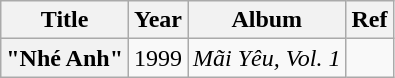<table class="wikitable plainrowheaders" style="text-align:center;">
<tr>
<th>Title</th>
<th>Year</th>
<th>Album</th>
<th>Ref</th>
</tr>
<tr>
<th scope="row">"Nhé Anh"</th>
<td>1999</td>
<td rowspan="2"><em>Mãi Yêu, Vol. 1</em></td>
<td></td>
</tr>
</table>
